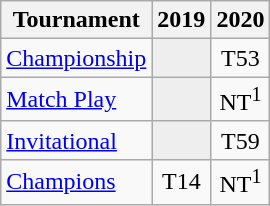<table class="wikitable" style="text-align:center;">
<tr>
<th>Tournament</th>
<th>2019</th>
<th>2020</th>
</tr>
<tr>
<td align="left"><a href='#'>Championship</a></td>
<td style="background:#eeeeee;"></td>
<td>T53</td>
</tr>
<tr>
<td align="left"><a href='#'>Match Play</a></td>
<td style="background:#eeeeee;"></td>
<td>NT<sup>1</sup></td>
</tr>
<tr>
<td align="left"><a href='#'>Invitational</a></td>
<td style="background:#eeeeee;"></td>
<td>T59</td>
</tr>
<tr>
<td align="left"><a href='#'>Champions</a></td>
<td>T14</td>
<td>NT<sup>1</sup></td>
</tr>
</table>
